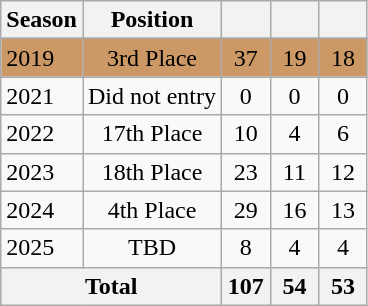<table class="wikitable" style="text-align: center;">
<tr>
<th>Season</th>
<th>Position</th>
<th width=25px></th>
<th width=25px></th>
<th width=25px></th>
</tr>
<tr>
</tr>
<tr style="background:#c96">
<td style="text-align: left;">2019</td>
<td>3rd Place</td>
<td>37</td>
<td>19</td>
<td>18</td>
</tr>
<tr>
<td style="text-align: left;">2021</td>
<td>Did not entry</td>
<td>0</td>
<td>0</td>
<td>0</td>
</tr>
<tr>
<td style="text-align: left;">2022</td>
<td>17th Place</td>
<td>10</td>
<td>4</td>
<td>6</td>
</tr>
<tr>
<td style="text-align: left;">2023</td>
<td>18th Place</td>
<td>23</td>
<td>11</td>
<td>12</td>
</tr>
<tr>
<td style="text-align: left;">2024</td>
<td>4th Place</td>
<td>29</td>
<td>16</td>
<td>13</td>
</tr>
<tr>
<td style="text-align: left;">2025</td>
<td>TBD</td>
<td>8</td>
<td>4</td>
<td>4</td>
</tr>
<tr>
<th colspan=2>Total</th>
<th>107</th>
<th>54</th>
<th>53</th>
</tr>
</table>
